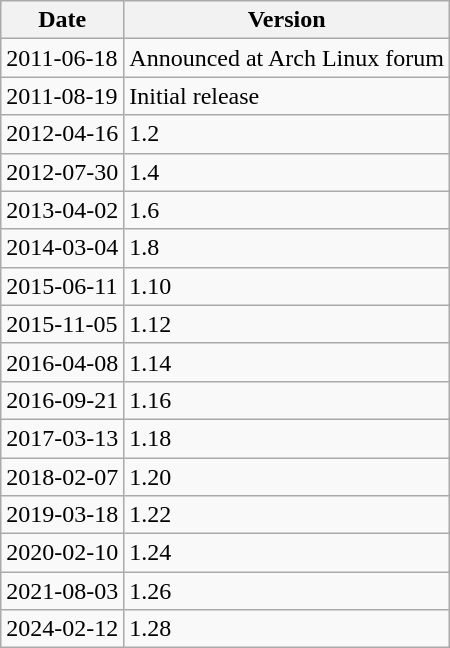<table class="wikitable">
<tr>
<th>Date</th>
<th>Version</th>
</tr>
<tr>
<td>2011-06-18</td>
<td>Announced at Arch Linux forum</td>
</tr>
<tr>
<td>2011-08-19</td>
<td>Initial release</td>
</tr>
<tr>
<td>2012-04-16</td>
<td>1.2</td>
</tr>
<tr>
<td>2012-07-30</td>
<td>1.4</td>
</tr>
<tr>
<td>2013-04-02</td>
<td>1.6</td>
</tr>
<tr>
<td>2014-03-04</td>
<td>1.8</td>
</tr>
<tr>
<td>2015-06-11</td>
<td>1.10</td>
</tr>
<tr>
<td>2015-11-05</td>
<td>1.12</td>
</tr>
<tr>
<td>2016-04-08</td>
<td>1.14</td>
</tr>
<tr>
<td>2016-09-21</td>
<td>1.16</td>
</tr>
<tr>
<td>2017-03-13</td>
<td>1.18</td>
</tr>
<tr>
<td>2018-02-07</td>
<td>1.20</td>
</tr>
<tr>
<td>2019-03-18</td>
<td>1.22</td>
</tr>
<tr>
<td>2020-02-10</td>
<td>1.24</td>
</tr>
<tr>
<td>2021-08-03</td>
<td>1.26</td>
</tr>
<tr>
<td>2024-02-12</td>
<td>1.28</td>
</tr>
</table>
